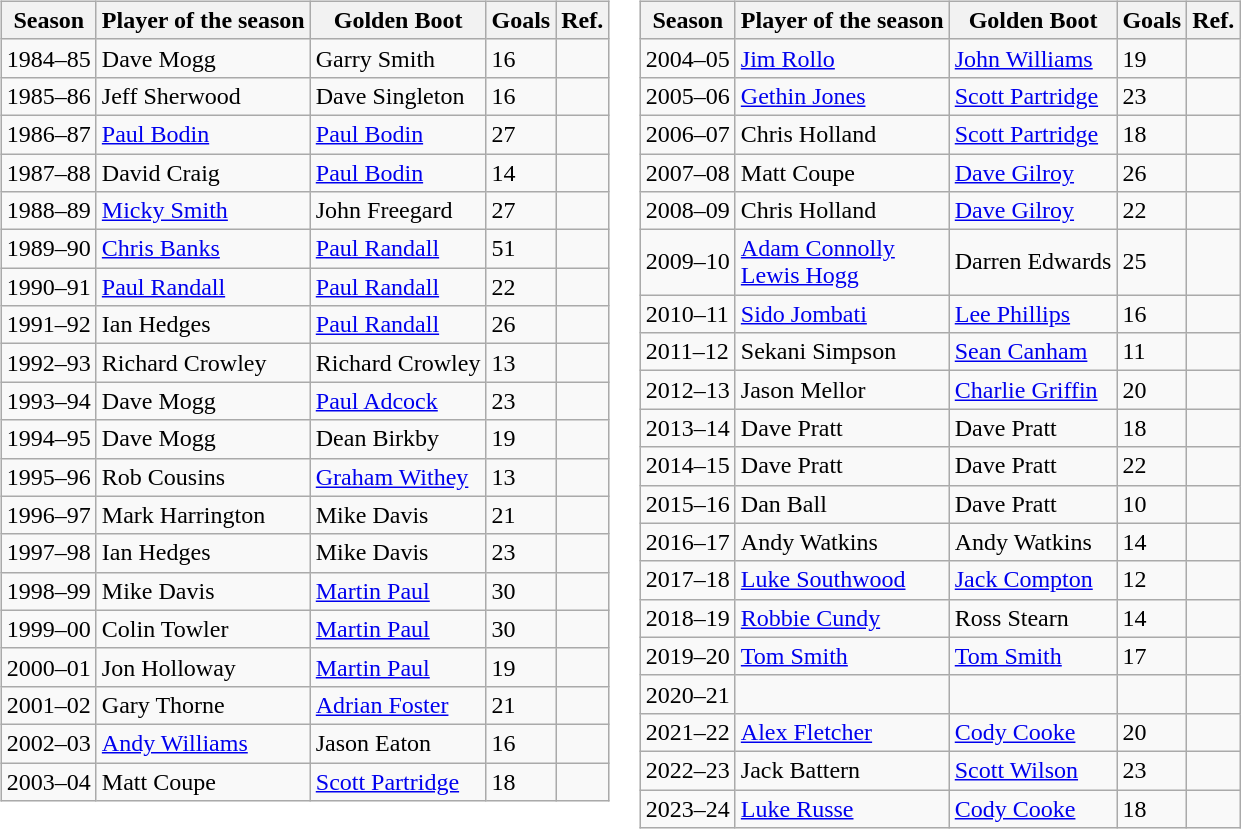<table>
<tr valign="top">
<td><br><table class="wikitable alternance">
<tr>
<th scope="col">Season</th>
<th scope="col">Player of the season</th>
<th scope="col">Golden Boot</th>
<th scope="col">Goals</th>
<th scope="col">Ref.</th>
</tr>
<tr>
<td>1984–85</td>
<td align="left"> Dave Mogg</td>
<td align="left"> Garry Smith</td>
<td>16</td>
<td></td>
</tr>
<tr>
<td>1985–86</td>
<td align="left"> Jeff Sherwood</td>
<td align="left"> Dave Singleton</td>
<td>16</td>
<td></td>
</tr>
<tr>
<td>1986–87</td>
<td align="left"> <a href='#'>Paul Bodin</a></td>
<td align="left"> <a href='#'>Paul Bodin</a></td>
<td>27</td>
<td></td>
</tr>
<tr>
<td>1987–88</td>
<td align="left"> David Craig</td>
<td align="left"> <a href='#'>Paul Bodin</a></td>
<td>14</td>
<td></td>
</tr>
<tr>
<td>1988–89</td>
<td align="left"> <a href='#'>Micky Smith</a></td>
<td align="left"> John Freegard</td>
<td>27</td>
<td></td>
</tr>
<tr>
<td>1989–90</td>
<td align="left"> <a href='#'>Chris Banks</a></td>
<td align="left"> <a href='#'>Paul Randall</a></td>
<td>51</td>
<td></td>
</tr>
<tr>
<td>1990–91</td>
<td align="left"> <a href='#'>Paul Randall</a></td>
<td align="left"> <a href='#'>Paul Randall</a></td>
<td>22</td>
<td></td>
</tr>
<tr>
<td>1991–92</td>
<td align="left"> Ian Hedges</td>
<td align="left"> <a href='#'>Paul Randall</a></td>
<td>26</td>
<td></td>
</tr>
<tr>
<td>1992–93</td>
<td align="left"> Richard Crowley</td>
<td align="left"> Richard Crowley</td>
<td>13</td>
<td></td>
</tr>
<tr>
<td>1993–94</td>
<td align="left"> Dave Mogg</td>
<td align="left"> <a href='#'>Paul Adcock</a></td>
<td>23</td>
<td></td>
</tr>
<tr>
<td>1994–95</td>
<td align="left"> Dave Mogg</td>
<td align="left"> Dean Birkby</td>
<td>19</td>
<td></td>
</tr>
<tr>
<td>1995–96</td>
<td align="left"> Rob Cousins</td>
<td align="left"> <a href='#'>Graham Withey</a></td>
<td>13</td>
<td></td>
</tr>
<tr>
<td>1996–97</td>
<td align="left"> Mark Harrington</td>
<td align="left"> Mike Davis</td>
<td>21</td>
<td></td>
</tr>
<tr>
<td>1997–98</td>
<td align="left"> Ian Hedges</td>
<td align="left"> Mike Davis</td>
<td>23</td>
<td></td>
</tr>
<tr>
<td>1998–99</td>
<td align="left"> Mike Davis</td>
<td align="left"> <a href='#'>Martin Paul</a></td>
<td>30</td>
<td></td>
</tr>
<tr>
<td>1999–00</td>
<td align="left"> Colin Towler</td>
<td align="left"> <a href='#'>Martin Paul</a></td>
<td>30</td>
<td></td>
</tr>
<tr>
<td>2000–01</td>
<td align="left"> Jon Holloway</td>
<td align="left"> <a href='#'>Martin Paul</a></td>
<td>19</td>
<td></td>
</tr>
<tr>
<td>2001–02</td>
<td align="left"> Gary Thorne</td>
<td align="left"> <a href='#'>Adrian Foster</a></td>
<td>21</td>
<td></td>
</tr>
<tr>
<td>2002–03</td>
<td align="left"> <a href='#'>Andy Williams</a></td>
<td align="left"> Jason Eaton</td>
<td>16</td>
<td></td>
</tr>
<tr>
<td>2003–04</td>
<td> Matt Coupe</td>
<td> <a href='#'>Scott Partridge</a></td>
<td>18</td>
<td></td>
</tr>
</table>
</td>
<td><br><table class="wikitable alternance">
<tr>
<th scope="col">Season</th>
<th scope="col">Player of the season</th>
<th scope="col">Golden Boot</th>
<th scope="col">Goals</th>
<th scope="col">Ref.</th>
</tr>
<tr>
<td>2004–05</td>
<td align="left"> <a href='#'>Jim Rollo</a></td>
<td align="left"> <a href='#'>John Williams</a></td>
<td>19</td>
<td></td>
</tr>
<tr>
<td>2005–06</td>
<td align="left"> <a href='#'>Gethin Jones</a></td>
<td align="left"> <a href='#'>Scott Partridge</a></td>
<td>23</td>
<td></td>
</tr>
<tr>
<td>2006–07</td>
<td align="left"> Chris Holland</td>
<td align="left"> <a href='#'>Scott Partridge</a></td>
<td>18</td>
<td></td>
</tr>
<tr>
<td>2007–08</td>
<td align="left"> Matt Coupe</td>
<td align="left"> <a href='#'>Dave Gilroy</a></td>
<td>26</td>
<td></td>
</tr>
<tr>
<td>2008–09</td>
<td align="left"> Chris Holland</td>
<td align="left"> <a href='#'>Dave Gilroy</a></td>
<td>22</td>
<td></td>
</tr>
<tr>
<td>2009–10</td>
<td align="left"> <a href='#'>Adam Connolly</a> <br>  <a href='#'>Lewis Hogg</a></td>
<td align="left"> Darren Edwards</td>
<td>25</td>
<td></td>
</tr>
<tr>
<td>2010–11</td>
<td align="left"> <a href='#'>Sido Jombati</a></td>
<td align="left"> <a href='#'>Lee Phillips</a></td>
<td>16</td>
<td></td>
</tr>
<tr>
<td>2011–12</td>
<td align="left"> Sekani Simpson</td>
<td align="left"> <a href='#'>Sean Canham</a></td>
<td>11</td>
<td></td>
</tr>
<tr>
<td>2012–13</td>
<td align="left"> Jason Mellor</td>
<td align="left"> <a href='#'>Charlie Griffin</a></td>
<td>20</td>
<td></td>
</tr>
<tr>
<td>2013–14</td>
<td align="left"> Dave Pratt</td>
<td align="left"> Dave Pratt</td>
<td>18</td>
<td></td>
</tr>
<tr>
<td>2014–15</td>
<td align="left"> Dave Pratt</td>
<td align="left"> Dave Pratt</td>
<td>22</td>
<td></td>
</tr>
<tr>
<td>2015–16</td>
<td align="left"> Dan Ball</td>
<td align="left"> Dave Pratt</td>
<td>10</td>
<td></td>
</tr>
<tr>
<td>2016–17</td>
<td align="left"> Andy Watkins</td>
<td align="left"> Andy Watkins</td>
<td>14</td>
<td></td>
</tr>
<tr>
<td>2017–18</td>
<td align="left"> <a href='#'>Luke Southwood</a></td>
<td align="left"> <a href='#'>Jack Compton</a></td>
<td>12</td>
<td></td>
</tr>
<tr>
<td>2018–19</td>
<td align="left"> <a href='#'>Robbie Cundy</a></td>
<td align="left"> Ross Stearn</td>
<td>14</td>
<td></td>
</tr>
<tr>
<td>2019–20</td>
<td align="left"> <a href='#'>Tom Smith</a></td>
<td align="left"> <a href='#'>Tom Smith</a></td>
<td>17</td>
<td></td>
</tr>
<tr>
<td>2020–21</td>
<td></td>
<td></td>
<td></td>
<td></td>
</tr>
<tr>
<td>2021–22</td>
<td align="left"> <a href='#'>Alex Fletcher</a></td>
<td align="left"> <a href='#'>Cody Cooke</a></td>
<td>20</td>
<td></td>
</tr>
<tr>
<td>2022–23</td>
<td> Jack Battern</td>
<td> <a href='#'>Scott Wilson</a></td>
<td>23</td>
<td></td>
</tr>
<tr>
<td>2023–24</td>
<td> <a href='#'>Luke Russe</a></td>
<td> <a href='#'>Cody Cooke</a></td>
<td>18</td>
<td></td>
</tr>
</table>
</td>
</tr>
</table>
